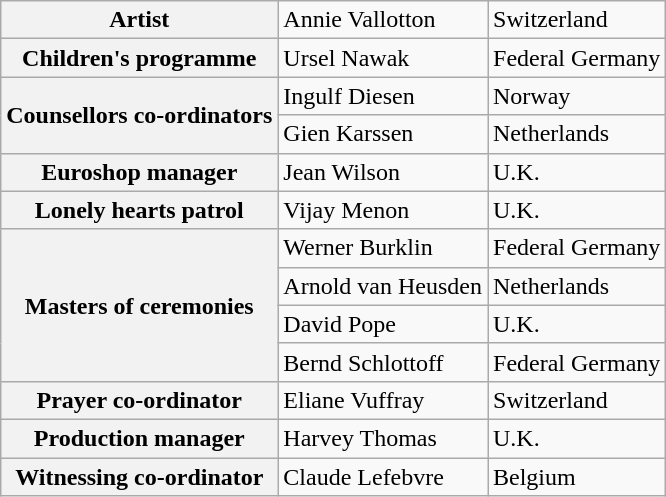<table class="wikitable">
<tr>
<th>Artist</th>
<td>Annie Vallotton</td>
<td>Switzerland</td>
</tr>
<tr>
<th>Children's programme</th>
<td>Ursel Nawak</td>
<td>Federal Germany</td>
</tr>
<tr>
<th rowspan="2">Counsellors co-ordinators</th>
<td>Ingulf Diesen</td>
<td>Norway</td>
</tr>
<tr>
<td>Gien Karssen</td>
<td>Netherlands</td>
</tr>
<tr>
<th>Euroshop manager</th>
<td>Jean Wilson</td>
<td>U.K.</td>
</tr>
<tr>
<th>Lonely hearts patrol</th>
<td>Vijay Menon</td>
<td>U.K.</td>
</tr>
<tr>
<th rowspan="4">Masters of ceremonies</th>
<td>Werner Burklin</td>
<td>Federal Germany</td>
</tr>
<tr>
<td>Arnold van Heusden</td>
<td>Netherlands</td>
</tr>
<tr>
<td>David Pope</td>
<td>U.K.</td>
</tr>
<tr>
<td>Bernd Schlottoff</td>
<td>Federal Germany</td>
</tr>
<tr>
<th>Prayer co-ordinator</th>
<td>Eliane Vuffray</td>
<td>Switzerland</td>
</tr>
<tr>
<th>Production manager</th>
<td>Harvey Thomas</td>
<td>U.K.</td>
</tr>
<tr>
<th>Witnessing co-ordinator</th>
<td>Claude Lefebvre</td>
<td>Belgium</td>
</tr>
</table>
